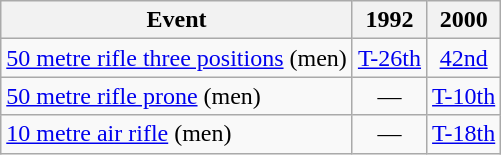<table class="wikitable" style="text-align: center">
<tr>
<th>Event</th>
<th>1992</th>
<th>2000</th>
</tr>
<tr>
<td align=left><a href='#'>50 metre rifle three positions</a> (men)</td>
<td><a href='#'>T-26th</a></td>
<td><a href='#'>42nd</a></td>
</tr>
<tr>
<td align=left><a href='#'>50 metre rifle prone</a> (men)</td>
<td>—</td>
<td><a href='#'>T-10th</a></td>
</tr>
<tr>
<td align=left><a href='#'>10 metre air rifle</a> (men)</td>
<td>—</td>
<td><a href='#'>T-18th</a></td>
</tr>
</table>
